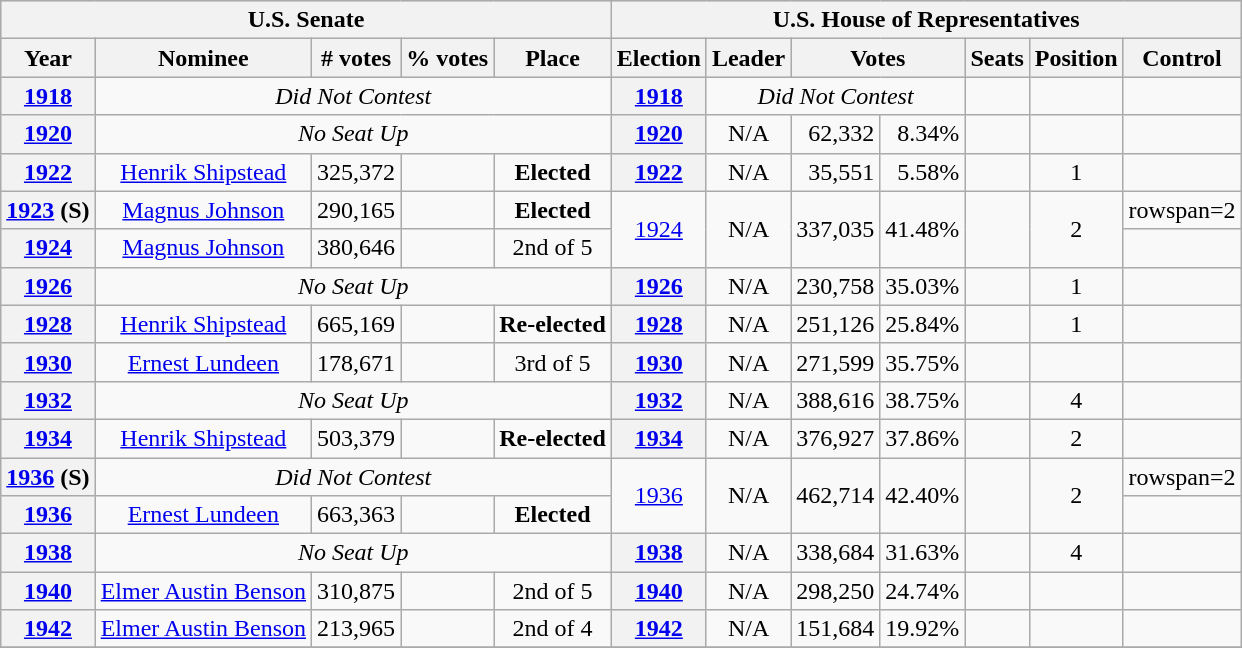<table class=wikitable style="text-align:center;">
<tr style="background:lightgrey;">
<th colspan="5">U.S. Senate</th>
<th colspan="9">U.S. House of Representatives</th>
</tr>
<tr style="background:lightgrey;">
<th>Year</th>
<th>Nominee</th>
<th># votes</th>
<th>% votes</th>
<th>Place</th>
<th>Election</th>
<th>Leader</th>
<th colspan=2>Votes</th>
<th>Seats</th>
<th>Position</th>
<th>Control</th>
</tr>
<tr>
<th><a href='#'>1918</a></th>
<td colspan=4><em>Did Not Contest</em></td>
<th><a href='#'>1918</a></th>
<td colspan=3><em>Did Not Contest</em></td>
<td style="text-align:center;"></td>
<td></td>
<td></td>
</tr>
<tr>
<th><a href='#'>1920</a></th>
<td colspan=4><em>No Seat Up</em></td>
<th><a href='#'>1920</a></th>
<td>N/A</td>
<td style="text-align:right;">62,332</td>
<td style="text-align:right;">8.34%</td>
<td style="text-align:center;"></td>
<td></td>
<td></td>
</tr>
<tr>
<th><a href='#'>1922</a></th>
<td><a href='#'>Henrik Shipstead</a></td>
<td>325,372</td>
<td></td>
<td><strong>Elected</strong></td>
<th><a href='#'>1922</a></th>
<td>N/A</td>
<td style="text-align:right;">35,551</td>
<td style="text-align:right;">5.58%</td>
<td style="text-align:center;"></td>
<td> 1</td>
<td></td>
</tr>
<tr>
<th><a href='#'>1923</a> (S)</th>
<td><a href='#'>Magnus Johnson</a></td>
<td>290,165</td>
<td></td>
<td><strong>Elected</strong></td>
<td rowspan=2><a href='#'>1924</a></td>
<td rowspan=2>N/A</td>
<td rowspan=2 style="text-align:right;">337,035</td>
<td rowspan=2 style="text-align:right;">41.48%</td>
<td rowspan=2 style="text-align:center;"></td>
<td rowspan=2> 2</td>
<td>rowspan=2 </td>
</tr>
<tr>
<th><a href='#'>1924</a></th>
<td><a href='#'>Magnus Johnson</a></td>
<td>380,646</td>
<td></td>
<td>2nd of 5</td>
</tr>
<tr>
<th><a href='#'>1926</a></th>
<td colspan=4><em>No Seat Up</em></td>
<th><a href='#'>1926</a></th>
<td>N/A</td>
<td style="text-align:right;">230,758</td>
<td style="text-align:right;">35.03%</td>
<td style="text-align:center;"></td>
<td> 1</td>
<td></td>
</tr>
<tr>
<th><a href='#'>1928</a></th>
<td><a href='#'>Henrik Shipstead</a></td>
<td>665,169</td>
<td></td>
<td><strong>Re-elected</strong></td>
<th><a href='#'>1928</a></th>
<td>N/A</td>
<td style="text-align:right;">251,126</td>
<td style="text-align:right;">25.84%</td>
<td style="text-align:center;"></td>
<td> 1</td>
<td></td>
</tr>
<tr>
<th><a href='#'>1930</a></th>
<td><a href='#'>Ernest Lundeen</a></td>
<td>178,671</td>
<td></td>
<td>3rd of 5</td>
<th><a href='#'>1930</a></th>
<td>N/A</td>
<td style="text-align:right;">271,599</td>
<td style="text-align:right;">35.75%</td>
<td style="text-align:center;"></td>
<td></td>
<td></td>
</tr>
<tr>
<th><a href='#'>1932</a></th>
<td colspan=4><em>No Seat Up</em></td>
<th><a href='#'>1932</a></th>
<td>N/A</td>
<td style="text-align:right;">388,616</td>
<td style="text-align:right;">38.75%</td>
<td style="text-align:center;"></td>
<td> 4</td>
<td></td>
</tr>
<tr>
<th><a href='#'>1934</a></th>
<td><a href='#'>Henrik Shipstead</a></td>
<td>503,379</td>
<td></td>
<td><strong>Re-elected</strong></td>
<th><a href='#'>1934</a></th>
<td>N/A</td>
<td style="text-align:right;">376,927</td>
<td style="text-align:right;">37.86%</td>
<td style="text-align:center;"></td>
<td> 2</td>
<td></td>
</tr>
<tr>
<th><a href='#'>1936</a> (S)</th>
<td colspan=4><em>Did Not Contest</em></td>
<td rowspan=2><a href='#'>1936</a></td>
<td rowspan=2>N/A</td>
<td rowspan=2 style="text-align:right;">462,714</td>
<td rowspan=2 style="text-align:right;">42.40%</td>
<td rowspan=2 style="text-align:center;"></td>
<td rowspan=2> 2</td>
<td>rowspan=2 </td>
</tr>
<tr>
<th><a href='#'>1936</a></th>
<td><a href='#'>Ernest Lundeen</a></td>
<td>663,363</td>
<td></td>
<td><strong>Elected</strong></td>
</tr>
<tr>
<th><a href='#'>1938</a></th>
<td colspan=4><em>No Seat Up</em></td>
<th><a href='#'>1938</a></th>
<td>N/A</td>
<td style="text-align:right;">338,684</td>
<td style="text-align:right;">31.63%</td>
<td style="text-align:center;"></td>
<td> 4</td>
<td></td>
</tr>
<tr>
<th><a href='#'>1940</a></th>
<td><a href='#'>Elmer Austin Benson</a></td>
<td>310,875</td>
<td></td>
<td>2nd of 5</td>
<th><a href='#'>1940</a></th>
<td>N/A</td>
<td style="text-align:right;">298,250</td>
<td style="text-align:right;">24.74%</td>
<td style="text-align:center;"></td>
<td></td>
<td></td>
</tr>
<tr>
<th><a href='#'>1942</a></th>
<td><a href='#'>Elmer Austin Benson</a></td>
<td>213,965</td>
<td></td>
<td>2nd of 4</td>
<th><a href='#'>1942</a></th>
<td>N/A</td>
<td style="text-align:right;">151,684</td>
<td style="text-align:right;">19.92%</td>
<td style="text-align:center;"></td>
<td></td>
<td></td>
</tr>
<tr>
</tr>
</table>
